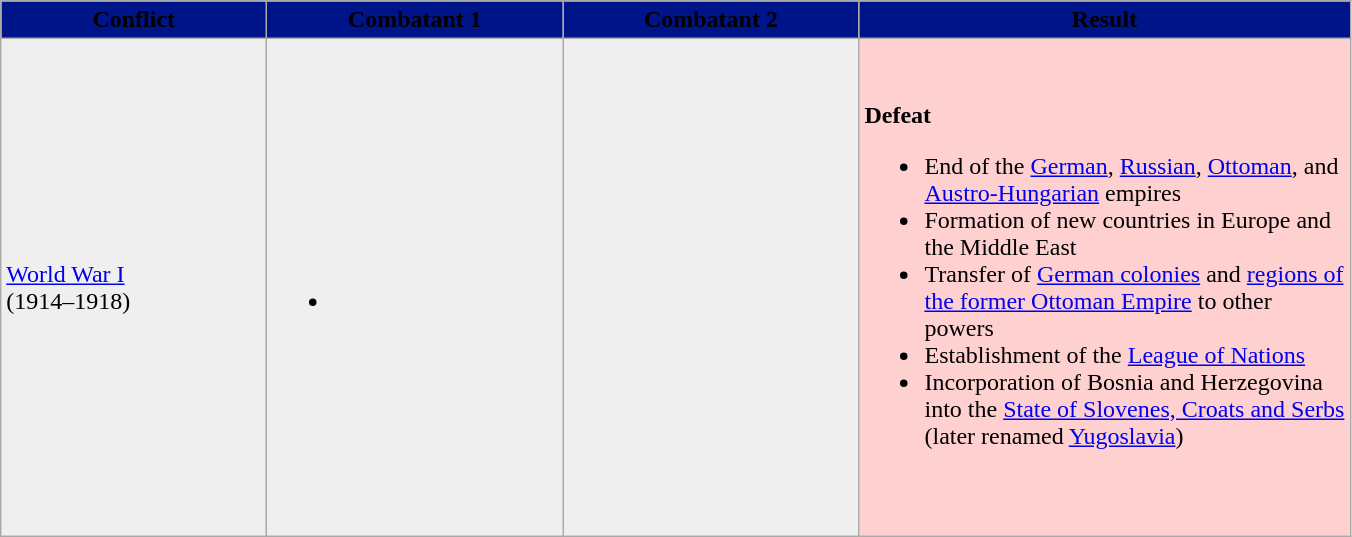<table class="wikitable">
<tr>
<th style="background:#001489" width="170px"><span>Conflict</span></th>
<th style="background:#001489" width="190px"><span>Combatant 1</span></th>
<th style="background:#001489" width="190px"><span>Combatant 2</span></th>
<th style="background:#001489" width="320px"><span>Result</span></th>
</tr>
<tr>
<td style="background:#efefef"><a href='#'>World War I</a><br>(1914–1918)</td>
<td style="background:#efefef"><br><br><ul><li></li></ul><br></td>
<td style="background:#efefef"><br><br><br><br><br><br><br><br><br><br><br><br><br><br><br><br><br><br></td>
<td style="background:#FFD0D0"><strong>Defeat</strong><br><ul><li>End of the <a href='#'>German</a>, <a href='#'>Russian</a>, <a href='#'>Ottoman</a>, and <a href='#'>Austro-Hungarian</a> empires</li><li>Formation of new countries in Europe and the Middle East</li><li>Transfer of <a href='#'>German colonies</a> and <a href='#'>regions of the former Ottoman Empire</a> to other powers</li><li>Establishment of the <a href='#'>League of Nations</a></li><li>Incorporation of Bosnia and Herzegovina into the <a href='#'>State of Slovenes, Croats and Serbs</a> (later renamed <a href='#'>Yugoslavia</a>)</li></ul></td>
</tr>
</table>
